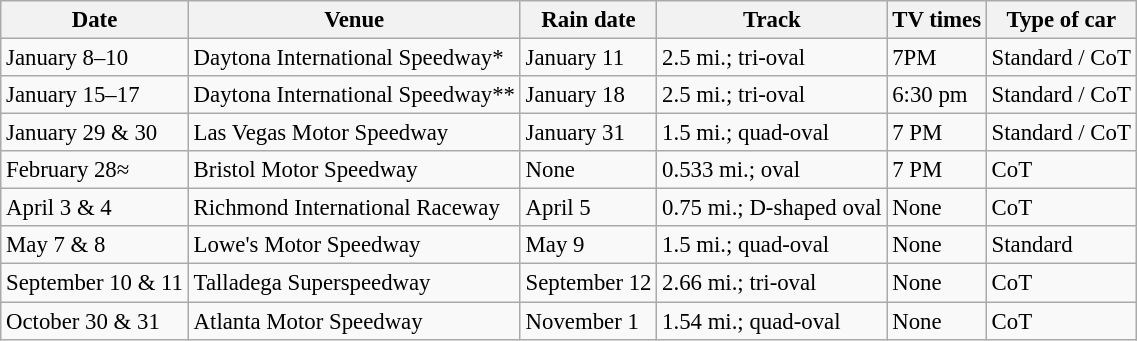<table class="wikitable" style="font-size: 95%;">
<tr>
<th>Date</th>
<th>Venue</th>
<th>Rain date</th>
<th>Track</th>
<th>TV times</th>
<th>Type of car</th>
</tr>
<tr>
<td>January 8–10</td>
<td>Daytona International Speedway*</td>
<td>January 11</td>
<td>2.5 mi.; tri-oval</td>
<td>7PM</td>
<td>Standard / CoT</td>
</tr>
<tr>
<td>January 15–17</td>
<td>Daytona International Speedway**</td>
<td>January 18</td>
<td>2.5 mi.; tri-oval</td>
<td>6:30 pm</td>
<td>Standard / CoT</td>
</tr>
<tr>
<td>January 29 & 30</td>
<td>Las Vegas Motor Speedway</td>
<td>January 31</td>
<td>1.5 mi.; quad-oval</td>
<td>7 PM</td>
<td>Standard / CoT</td>
</tr>
<tr>
<td>February 28≈</td>
<td>Bristol Motor Speedway</td>
<td>None</td>
<td>0.533 mi.; oval</td>
<td>7 PM</td>
<td>CoT</td>
</tr>
<tr>
<td>April 3 & 4</td>
<td>Richmond International Raceway</td>
<td>April 5</td>
<td>0.75 mi.; D-shaped oval</td>
<td>None</td>
<td>CoT</td>
</tr>
<tr>
<td>May 7 & 8</td>
<td>Lowe's Motor Speedway</td>
<td>May 9</td>
<td>1.5 mi.; quad-oval</td>
<td>None</td>
<td>Standard</td>
</tr>
<tr>
<td>September 10 & 11</td>
<td>Talladega Superspeedway</td>
<td>September 12</td>
<td>2.66 mi.; tri-oval</td>
<td>None</td>
<td>CoT</td>
</tr>
<tr>
<td>October 30 & 31</td>
<td>Atlanta Motor Speedway</td>
<td>November 1</td>
<td>1.54 mi.; quad-oval</td>
<td>None</td>
<td>CoT</td>
</tr>
</table>
